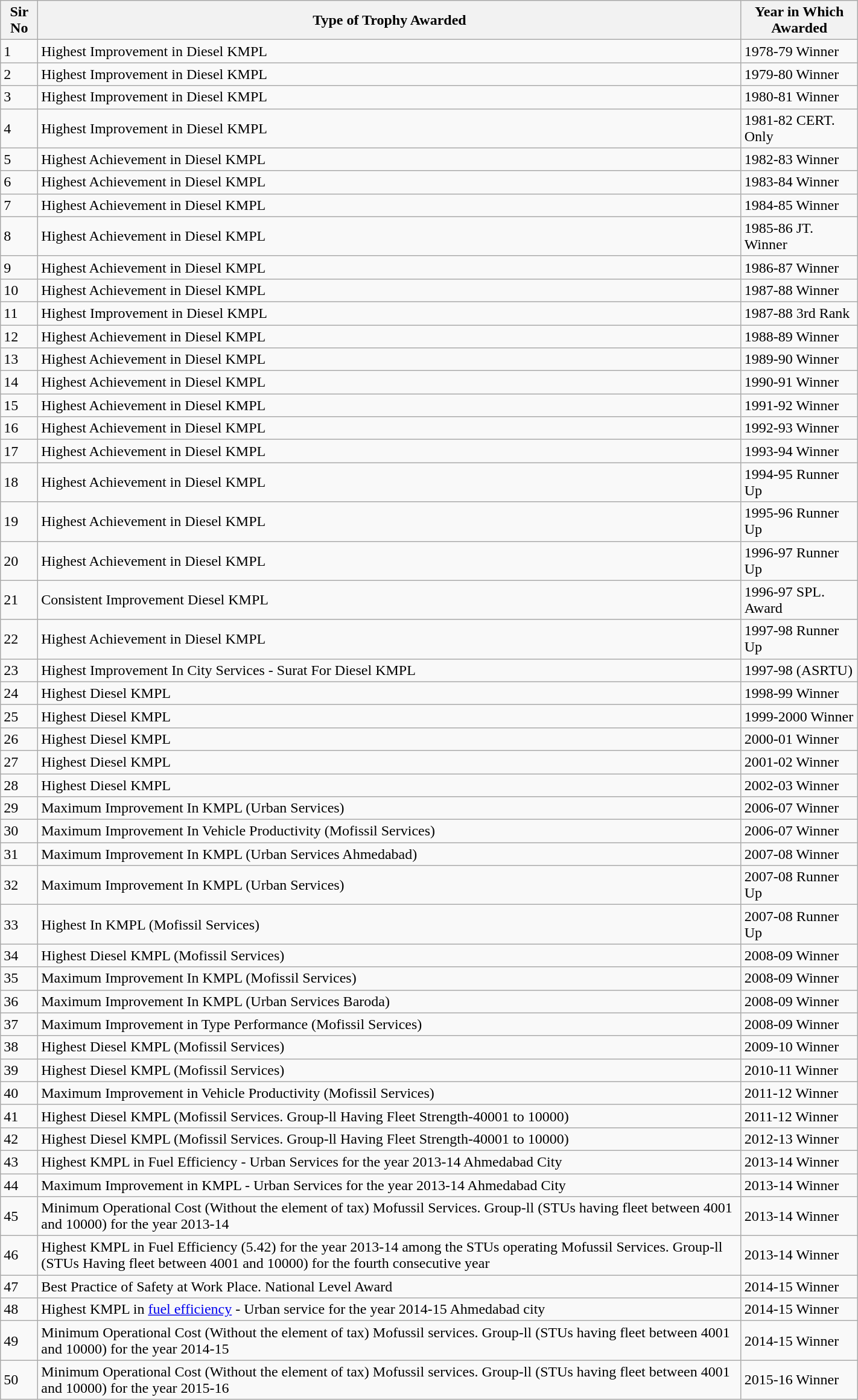<table class="wikitable sortable plainrowheaders" width=75%>
<tr>
<th scope="col">Sir No</th>
<th scope="col">Type of Trophy Awarded</th>
<th scope="col">Year in Which Awarded</th>
</tr>
<tr>
<td>1</td>
<td>Highest Improvement in Diesel KMPL</td>
<td>1978-79 Winner</td>
</tr>
<tr>
<td>2</td>
<td>Highest Improvement in Diesel KMPL</td>
<td>1979-80 Winner</td>
</tr>
<tr>
<td>3</td>
<td>Highest Improvement in Diesel KMPL</td>
<td>1980-81 Winner</td>
</tr>
<tr>
<td>4</td>
<td>Highest Improvement in Diesel KMPL</td>
<td>1981-82 CERT. Only</td>
</tr>
<tr>
<td>5</td>
<td>Highest Achievement in Diesel KMPL</td>
<td>1982-83 Winner</td>
</tr>
<tr>
<td>6</td>
<td>Highest Achievement in Diesel KMPL</td>
<td>1983-84 Winner</td>
</tr>
<tr>
<td>7</td>
<td>Highest Achievement in Diesel KMPL</td>
<td>1984-85 Winner</td>
</tr>
<tr>
<td>8</td>
<td>Highest Achievement in Diesel KMPL</td>
<td>1985-86 JT. Winner</td>
</tr>
<tr>
<td>9</td>
<td>Highest Achievement in Diesel KMPL</td>
<td>1986-87 Winner</td>
</tr>
<tr>
<td>10</td>
<td>Highest Achievement in Diesel KMPL</td>
<td>1987-88 Winner</td>
</tr>
<tr>
<td>11</td>
<td>Highest Improvement in Diesel KMPL</td>
<td>1987-88 3rd Rank</td>
</tr>
<tr>
<td>12</td>
<td>Highest Achievement in Diesel KMPL</td>
<td>1988-89 Winner</td>
</tr>
<tr>
<td>13</td>
<td>Highest Achievement in Diesel KMPL</td>
<td>1989-90 Winner</td>
</tr>
<tr>
<td>14</td>
<td>Highest Achievement in Diesel KMPL</td>
<td>1990-91 Winner</td>
</tr>
<tr>
<td>15</td>
<td>Highest Achievement in Diesel KMPL</td>
<td>1991-92 Winner</td>
</tr>
<tr>
<td>16</td>
<td>Highest Achievement in Diesel KMPL</td>
<td>1992-93 Winner</td>
</tr>
<tr>
<td>17</td>
<td>Highest Achievement in Diesel KMPL</td>
<td>1993-94 Winner</td>
</tr>
<tr>
<td>18</td>
<td>Highest Achievement in Diesel KMPL</td>
<td>1994-95 Runner Up</td>
</tr>
<tr>
<td>19</td>
<td>Highest Achievement in Diesel KMPL</td>
<td>1995-96 Runner Up</td>
</tr>
<tr>
<td>20</td>
<td>Highest Achievement in Diesel KMPL</td>
<td>1996-97 Runner Up</td>
</tr>
<tr>
<td>21</td>
<td>Consistent Improvement Diesel KMPL</td>
<td>1996-97 SPL. Award</td>
</tr>
<tr>
<td>22</td>
<td>Highest Achievement in Diesel KMPL</td>
<td>1997-98 Runner Up</td>
</tr>
<tr>
<td>23</td>
<td>Highest Improvement In City Services - Surat For Diesel KMPL</td>
<td>1997-98 (ASRTU)</td>
</tr>
<tr>
<td>24</td>
<td>Highest Diesel KMPL</td>
<td>1998-99 Winner</td>
</tr>
<tr>
<td>25</td>
<td>Highest Diesel KMPL</td>
<td>1999-2000 Winner</td>
</tr>
<tr>
<td>26</td>
<td>Highest Diesel KMPL</td>
<td>2000-01 Winner</td>
</tr>
<tr>
<td>27</td>
<td>Highest Diesel KMPL</td>
<td>2001-02 Winner</td>
</tr>
<tr>
<td>28</td>
<td>Highest Diesel KMPL</td>
<td>2002-03 Winner</td>
</tr>
<tr>
<td>29</td>
<td>Maximum Improvement In KMPL (Urban Services)</td>
<td>2006-07 Winner</td>
</tr>
<tr>
<td>30</td>
<td>Maximum Improvement In Vehicle Productivity (Mofissil Services)</td>
<td>2006-07 Winner</td>
</tr>
<tr>
<td>31</td>
<td>Maximum Improvement In KMPL (Urban Services Ahmedabad)</td>
<td>2007-08 Winner</td>
</tr>
<tr>
<td>32</td>
<td>Maximum Improvement In KMPL (Urban Services)</td>
<td>2007-08 Runner Up</td>
</tr>
<tr>
<td>33</td>
<td>Highest In KMPL (Mofissil Services)</td>
<td>2007-08 Runner Up</td>
</tr>
<tr>
<td>34</td>
<td>Highest Diesel KMPL (Mofissil Services)</td>
<td>2008-09 Winner</td>
</tr>
<tr>
<td>35</td>
<td>Maximum Improvement In KMPL (Mofissil Services)</td>
<td>2008-09 Winner</td>
</tr>
<tr>
<td>36</td>
<td>Maximum Improvement In KMPL (Urban Services Baroda)</td>
<td>2008-09 Winner</td>
</tr>
<tr>
<td>37</td>
<td>Maximum Improvement in Type Performance (Mofissil Services)</td>
<td>2008-09 Winner</td>
</tr>
<tr>
<td>38</td>
<td>Highest Diesel KMPL (Mofissil Services)</td>
<td>2009-10 Winner</td>
</tr>
<tr>
<td>39</td>
<td>Highest Diesel KMPL (Mofissil Services)</td>
<td>2010-11 Winner</td>
</tr>
<tr>
<td>40</td>
<td>Maximum Improvement in Vehicle Productivity (Mofissil Services)</td>
<td>2011-12 Winner</td>
</tr>
<tr>
<td>41</td>
<td>Highest Diesel KMPL (Mofissil Services. Group-ll Having Fleet Strength-40001 to 10000)</td>
<td>2011-12 Winner</td>
</tr>
<tr>
<td>42</td>
<td>Highest Diesel KMPL (Mofissil Services. Group-ll Having Fleet Strength-40001 to 10000)</td>
<td>2012-13 Winner</td>
</tr>
<tr>
<td>43</td>
<td>Highest KMPL in Fuel Efficiency - Urban Services for the year 2013-14 Ahmedabad City</td>
<td>2013-14 Winner</td>
</tr>
<tr>
<td>44</td>
<td>Maximum Improvement in KMPL - Urban Services for the year 2013-14 Ahmedabad City</td>
<td>2013-14 Winner</td>
</tr>
<tr>
<td>45</td>
<td>Minimum Operational Cost (Without the element of tax) Mofussil Services. Group-ll (STUs having fleet between 4001 and 10000) for the year 2013-14</td>
<td>2013-14 Winner</td>
</tr>
<tr>
<td>46</td>
<td>Highest KMPL in Fuel Efficiency (5.42) for the year 2013-14 among the STUs operating Mofussil Services. Group-ll (STUs Having fleet between 4001 and 10000) for the fourth consecutive year</td>
<td>2013-14 Winner</td>
</tr>
<tr>
<td>47</td>
<td>Best Practice of Safety at Work Place.	National Level Award</td>
<td>2014-15 Winner</td>
</tr>
<tr>
<td>48</td>
<td>Highest KMPL in <a href='#'>fuel efficiency</a> - Urban service for the year 2014-15 Ahmedabad city</td>
<td>2014-15 Winner</td>
</tr>
<tr>
<td>49</td>
<td>Minimum Operational Cost (Without the element of tax) Mofussil services. Group-ll (STUs having fleet between 4001 and 10000) for the year 2014-15</td>
<td>2014-15 Winner</td>
</tr>
<tr>
<td>50</td>
<td>Minimum Operational Cost (Without the element of tax) Mofussil services. Group-ll (STUs having fleet between 4001 and 10000) for the year 2015-16</td>
<td>2015-16 Winner</td>
</tr>
</table>
